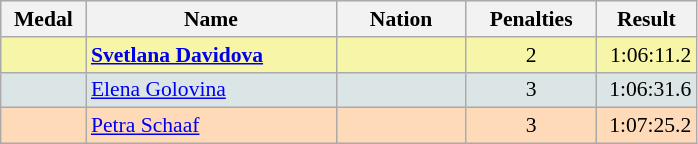<table class=wikitable style="border:1px solid #AAAAAA;font-size:90%">
<tr bgcolor="#E4E4E4">
<th style="border-bottom:1px solid #AAAAAA" width=50>Medal</th>
<th style="border-bottom:1px solid #AAAAAA" width=160>Name</th>
<th style="border-bottom:1px solid #AAAAAA" width=80>Nation</th>
<th style="border-bottom:1px solid #AAAAAA" width=80>Penalties</th>
<th style="border-bottom:1px solid #AAAAAA" width=60>Result</th>
</tr>
<tr bgcolor="#F7F6A8">
<td align="center"></td>
<td><strong><a href='#'>Svetlana Davidova</a></strong></td>
<td align="center"></td>
<td align="center">2</td>
<td align="right">1:06:11.2</td>
</tr>
<tr bgcolor="#DCE5E5">
<td align="center"></td>
<td><a href='#'>Elena Golovina</a></td>
<td align="center"></td>
<td align="center">3</td>
<td align="right">1:06:31.6</td>
</tr>
<tr bgcolor="#FFDAB9">
<td align="center"></td>
<td><a href='#'>Petra Schaaf</a></td>
<td align="center"></td>
<td align="center">3</td>
<td align="right">1:07:25.2</td>
</tr>
</table>
